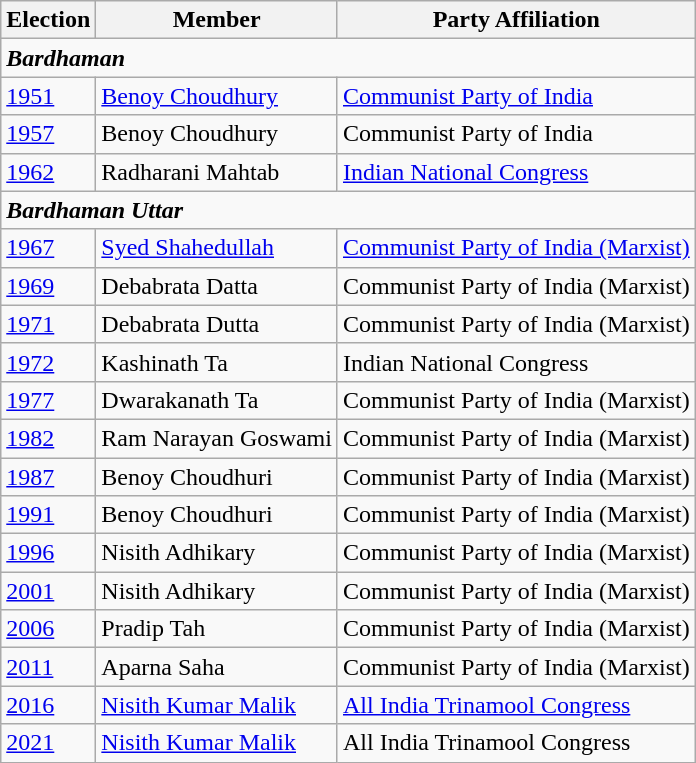<table class="wikitable sortable">
<tr>
<th>Election</th>
<th>Member</th>
<th>Party Affiliation</th>
</tr>
<tr>
<td colspan="3"><strong><em>Bardhaman</em></strong></td>
</tr>
<tr>
<td><a href='#'>1951</a></td>
<td><a href='#'>Benoy Choudhury</a></td>
<td><a href='#'>Communist Party of India</a></td>
</tr>
<tr>
<td><a href='#'>1957</a></td>
<td>Benoy Choudhury</td>
<td>Communist Party of India</td>
</tr>
<tr>
<td><a href='#'>1962</a></td>
<td>Radharani Mahtab</td>
<td><a href='#'>Indian National Congress</a></td>
</tr>
<tr>
<td colspan="3"><strong><em>Bardhaman Uttar</em></strong></td>
</tr>
<tr>
<td><a href='#'>1967</a></td>
<td><a href='#'>Syed Shahedullah</a></td>
<td><a href='#'>Communist Party of India (Marxist)</a></td>
</tr>
<tr>
<td><a href='#'>1969</a></td>
<td>Debabrata Datta</td>
<td>Communist Party of India (Marxist)</td>
</tr>
<tr>
<td><a href='#'>1971</a></td>
<td>Debabrata Dutta</td>
<td>Communist Party of India (Marxist)</td>
</tr>
<tr>
<td><a href='#'>1972</a></td>
<td>Kashinath Ta</td>
<td>Indian National Congress</td>
</tr>
<tr>
<td><a href='#'>1977</a></td>
<td>Dwarakanath Ta</td>
<td>Communist Party of India (Marxist)</td>
</tr>
<tr>
<td><a href='#'>1982</a></td>
<td>Ram Narayan Goswami</td>
<td>Communist Party of India (Marxist)</td>
</tr>
<tr>
<td><a href='#'>1987</a></td>
<td>Benoy Choudhuri</td>
<td>Communist Party of India (Marxist)</td>
</tr>
<tr>
<td><a href='#'>1991</a></td>
<td>Benoy Choudhuri</td>
<td>Communist Party of India (Marxist)</td>
</tr>
<tr>
<td><a href='#'>1996</a></td>
<td>Nisith Adhikary</td>
<td>Communist Party of India (Marxist)</td>
</tr>
<tr>
<td><a href='#'>2001</a></td>
<td>Nisith Adhikary</td>
<td>Communist Party of India (Marxist)</td>
</tr>
<tr>
<td><a href='#'>2006</a></td>
<td>Pradip Tah</td>
<td>Communist Party of India (Marxist)</td>
</tr>
<tr>
<td><a href='#'>2011</a></td>
<td>Aparna Saha</td>
<td>Communist Party of India (Marxist)</td>
</tr>
<tr>
<td><a href='#'>2016</a></td>
<td><a href='#'>Nisith Kumar Malik</a></td>
<td><a href='#'>All India Trinamool Congress</a></td>
</tr>
<tr>
<td><a href='#'>2021</a></td>
<td><a href='#'>Nisith Kumar Malik</a></td>
<td>All India Trinamool Congress</td>
</tr>
</table>
